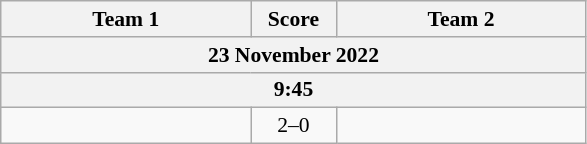<table class="wikitable" style="text-align: center; font-size:90% ">
<tr>
<th align="right" width="160">Team 1</th>
<th width="50">Score</th>
<th align="left" width="160">Team 2</th>
</tr>
<tr>
<th colspan=3>23 November 2022</th>
</tr>
<tr>
<th colspan=3>9:45</th>
</tr>
<tr>
<td align=right></td>
<td align=center>2–0</td>
<td align=left></td>
</tr>
</table>
